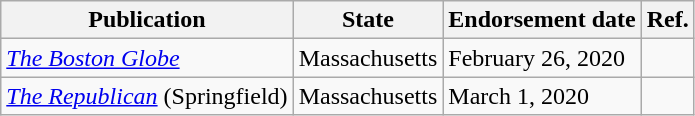<table class="wikitable sortable">
<tr valign=bottom>
<th>Publication</th>
<th>State</th>
<th>Endorsement date</th>
<th>Ref.</th>
</tr>
<tr>
<td><em><a href='#'>The Boston Globe</a></em></td>
<td>Massachusetts</td>
<td>February 26, 2020</td>
<td></td>
</tr>
<tr>
<td><em><a href='#'>The Republican</a></em> (Springfield)</td>
<td>Massachusetts</td>
<td>March 1, 2020</td>
<td></td>
</tr>
</table>
